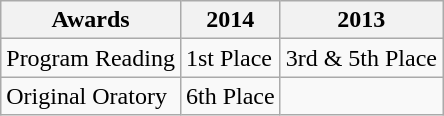<table class="wikitable">
<tr>
<th>Awards</th>
<th>2014</th>
<th>2013</th>
</tr>
<tr>
<td>Program Reading</td>
<td>1st Place</td>
<td>3rd & 5th Place</td>
</tr>
<tr>
<td>Original Oratory</td>
<td>6th Place</td>
<td></td>
</tr>
</table>
